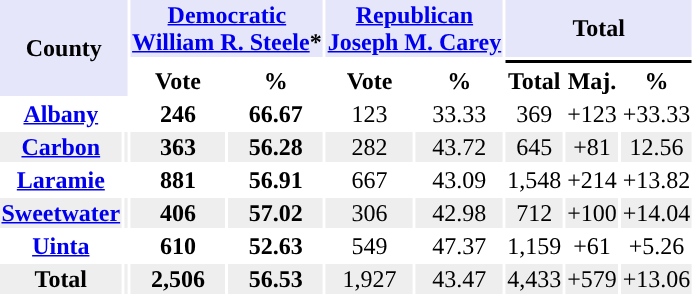<table class="toccolours sortable" style="text-align:center;">
<tr style="background:lavender">
<th rowspan="3" colspan="2">County</th>
<th colspan=2><a href='#'>Democratic</a><br><a href='#'>William R. Steele</a>*</th>
<th colspan=2><a href='#'>Republican</a><br><a href='#'>Joseph M. Carey</a></th>
<th colspan=3>Total</th>
</tr>
<tr>
<th colspan=2 style="background-color:"></th>
<th colspan=2 style="background-color:"></th>
<th colspan=3 style="background-color:#000000"></th>
</tr>
<tr>
<th align="center">Vote</th>
<th align="center">%</th>
<th align="center">Vote</th>
<th align="center">%</th>
<th align="center">Total</th>
<th align="center">Maj.</th>
<th align="center">%</th>
</tr>
<tr>
<th><a href='#'>Albany</a></th>
<td style="background-color:"></td>
<td><strong>246</strong></td>
<td><strong>66.67</strong></td>
<td>123</td>
<td>33.33</td>
<td>369</td>
<td>+123</td>
<td>+33.33</td>
</tr>
<tr style="background:#EEEEEE;">
<th><a href='#'>Carbon</a></th>
<td style="background-color:"></td>
<td><strong>363</strong></td>
<td><strong>56.28</strong></td>
<td>282</td>
<td>43.72</td>
<td>645</td>
<td>+81</td>
<td>12.56</td>
</tr>
<tr>
<th><a href='#'>Laramie</a></th>
<td style="background-color:"></td>
<td><strong>881</strong></td>
<td><strong>56.91</strong></td>
<td>667</td>
<td>43.09</td>
<td>1,548</td>
<td>+214</td>
<td>+13.82</td>
</tr>
<tr style="background:#EEEEEE;">
<th><a href='#'>Sweetwater</a></th>
<td style="background-color:"></td>
<td><strong>406</strong></td>
<td><strong>57.02</strong></td>
<td>306</td>
<td>42.98</td>
<td>712</td>
<td>+100</td>
<td>+14.04</td>
</tr>
<tr>
<th><a href='#'>Uinta</a></th>
<td style="background-color:"></td>
<td><strong>610</strong></td>
<td><strong>52.63</strong></td>
<td>549</td>
<td>47.37</td>
<td>1,159</td>
<td>+61</td>
<td>+5.26</td>
</tr>
<tr style="background:#EEEEEE;">
<th>Total</th>
<td style="background-color:"></td>
<td><strong>2,506</strong></td>
<td><strong>56.53</strong></td>
<td>1,927</td>
<td>43.47</td>
<td>4,433</td>
<td>+579</td>
<td>+13.06</td>
</tr>
</table>
